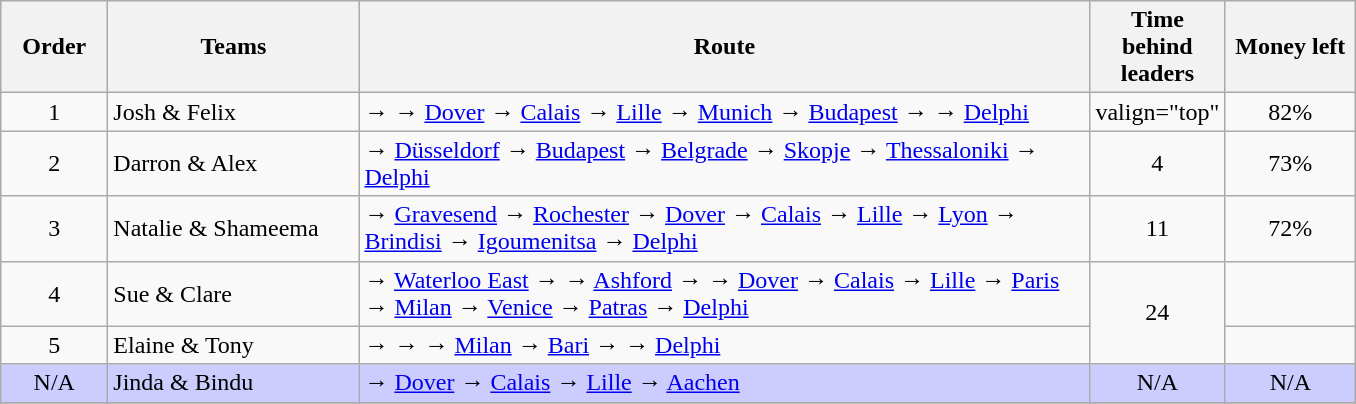<table class="wikitable sortable" style="text-align:center">
<tr>
<th style="width:4em">Order</th>
<th style="width:10em">Teams</th>
<th style="width:30em">Route</th>
<th style="width:5em">Time behind leaders</th>
<th style="width:5em">Money left</th>
</tr>
<tr>
<td>1</td>
<td style="text-align:left">Josh & Felix</td>
<td style="text-align:left"> →   → <a href='#'>Dover</a>  → <a href='#'>Calais</a>  → <a href='#'>Lille</a>  → <a href='#'>Munich</a>   → <a href='#'>Budapest</a>  →  → <a href='#'>Delphi</a></td>
<td>valign="top" </td>
<td>82%</td>
</tr>
<tr>
<td>2</td>
<td style="text-align:left">Darron & Alex</td>
<td style="text-align:left"> → <a href='#'>Düsseldorf</a>  → <a href='#'>Budapest</a>  → <a href='#'>Belgrade</a>  → <a href='#'>Skopje</a>  → <a href='#'>Thessaloniki</a>  → <a href='#'>Delphi</a></td>
<td>4</td>
<td>73%</td>
</tr>
<tr>
<td>3</td>
<td style="text-align:left">Natalie & Shameema</td>
<td style="text-align:left"> → <a href='#'>Gravesend</a>  → <a href='#'>Rochester</a>  → <a href='#'>Dover</a>  → <a href='#'>Calais</a>  → <a href='#'>Lille</a>  → <a href='#'>Lyon</a>  → <a href='#'>Brindisi</a>  → <a href='#'>Igoumenitsa</a>  → <a href='#'>Delphi</a></td>
<td>11</td>
<td>72%</td>
</tr>
<tr>
<td>4</td>
<td style="text-align:left">Sue & Clare</td>
<td style="text-align:left"> → <a href='#'>Waterloo East</a> →  → <a href='#'>Ashford</a> →  → <a href='#'>Dover</a>  → <a href='#'>Calais</a>  → <a href='#'>Lille</a>  → <a href='#'>Paris</a>  → <a href='#'>Milan</a>  → <a href='#'>Venice</a>  → <a href='#'>Patras</a> → <a href='#'>Delphi</a></td>
<td rowspan="2">24</td>
<td></td>
</tr>
<tr>
<td>5</td>
<td style=text-align:left>Elaine & Tony</td>
<td style=text-align:left>→ →  → <a href='#'>Milan</a>  → <a href='#'>Bari</a>  → → <a href='#'>Delphi</a></td>
<td></td>
</tr>
<tr style="background:#ccf">
<td>N/A</td>
<td style="text-align:left">Jinda & Bindu</td>
<td style="text-align:left"> → <a href='#'>Dover</a>  → <a href='#'>Calais</a>  → <a href='#'>Lille</a>  → <a href='#'>Aachen</a></td>
<td>N/A</td>
<td>N/A</td>
</tr>
<tr>
</tr>
</table>
